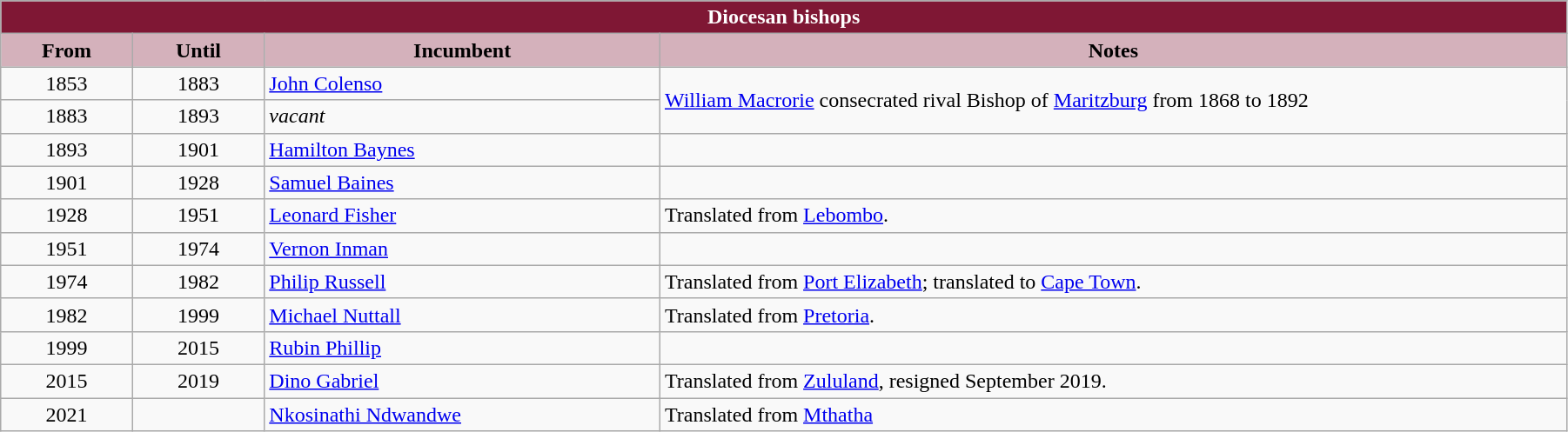<table class="wikitable" style="width: 95%;">
<tr>
<th colspan="4" style="background-color: #7F1734; color: white;">Diocesan bishops</th>
</tr>
<tr>
<th style="background-color: #D4B1BB; width: 8%;">From</th>
<th style="background-color: #D4B1BB; width: 8%;">Until</th>
<th style="background-color: #D4B1BB; width: 24%;">Incumbent</th>
<th style="background-color: #D4B1BB; width: 55%;">Notes</th>
</tr>
<tr>
<td style="text-align: center;">1853</td>
<td style="text-align: center;">1883</td>
<td><a href='#'>John Colenso</a></td>
<td rowspan=2><a href='#'>William Macrorie</a> consecrated rival Bishop of <a href='#'>Maritzburg</a> from 1868 to 1892</td>
</tr>
<tr>
<td style="text-align: center;">1883</td>
<td style="text-align: center;">1893</td>
<td><em>vacant</em></td>
</tr>
<tr>
<td style="text-align: center;">1893</td>
<td style="text-align: center;">1901</td>
<td><a href='#'>Hamilton Baynes</a></td>
<td></td>
</tr>
<tr>
<td style="text-align: center;">1901</td>
<td style="text-align: center;">1928</td>
<td><a href='#'>Samuel Baines</a></td>
<td></td>
</tr>
<tr>
<td style="text-align: center;">1928</td>
<td style="text-align: center;">1951</td>
<td><a href='#'>Leonard Fisher</a></td>
<td>Translated from <a href='#'>Lebombo</a>.</td>
</tr>
<tr my>
<td style="text-align: center;">1951</td>
<td style="text-align: center;">1974</td>
<td><a href='#'>Vernon Inman</a></td>
<td></td>
</tr>
<tr>
<td style="text-align: center;">1974</td>
<td style="text-align: center;">1982</td>
<td><a href='#'>Philip Russell</a></td>
<td>Translated from <a href='#'>Port Elizabeth</a>; translated to <a href='#'>Cape Town</a>.</td>
</tr>
<tr>
<td style="text-align: center;">1982</td>
<td style="text-align: center;">1999</td>
<td><a href='#'>Michael Nuttall</a></td>
<td>Translated from <a href='#'>Pretoria</a>.</td>
</tr>
<tr>
<td style="text-align: center;">1999</td>
<td style="text-align: center;">2015</td>
<td><a href='#'>Rubin Phillip</a></td>
</tr>
<tr>
<td style="text-align: center;">2015</td>
<td style="text-align: center;">2019</td>
<td><a href='#'>Dino Gabriel</a></td>
<td>Translated from <a href='#'>Zululand</a>, resigned September 2019.</td>
</tr>
<tr>
<td style="text-align: center;">2021</td>
<td style="text-align: center;"></td>
<td><a href='#'>Nkosinathi Ndwandwe</a></td>
<td>Translated from <a href='#'>Mthatha</a></td>
</tr>
</table>
